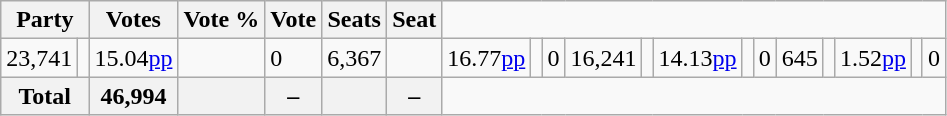<table class=wikitable style="text-align:right;">
<tr>
<th colspan=2>Party</th>
<th>Votes</th>
<th>Vote %</th>
<th>Vote </th>
<th>Seats</th>
<th>Seat </th>
</tr>
<tr>
<td>23,741</td>
<td style="text-align:center;"></td>
<td style="text-align:left;"> 15.04<a href='#'>pp</a></td>
<td style="text-align:center;"></td>
<td style="text-align:left;"> 0<br></td>
<td>6,367</td>
<td style="text-align:center;"></td>
<td style="text-align:left;"> 16.77<a href='#'>pp</a></td>
<td style="text-align:center;"></td>
<td style="text-align:left;"> 0<br></td>
<td>16,241</td>
<td style="text-align:center;"></td>
<td style="text-align:left;"> 14.13<a href='#'>pp</a></td>
<td style="text-align:center;"></td>
<td style="text-align:left;"> 0<br></td>
<td>645</td>
<td style="text-align:center;"></td>
<td style="text-align:left;"> 1.52<a href='#'>pp</a></td>
<td style="text-align:center;"></td>
<td style="text-align:left;"> 0</td>
</tr>
<tr>
<th colspan="2">Total</th>
<th>46,994</th>
<th></th>
<th>–</th>
<th></th>
<th>–</th>
</tr>
</table>
